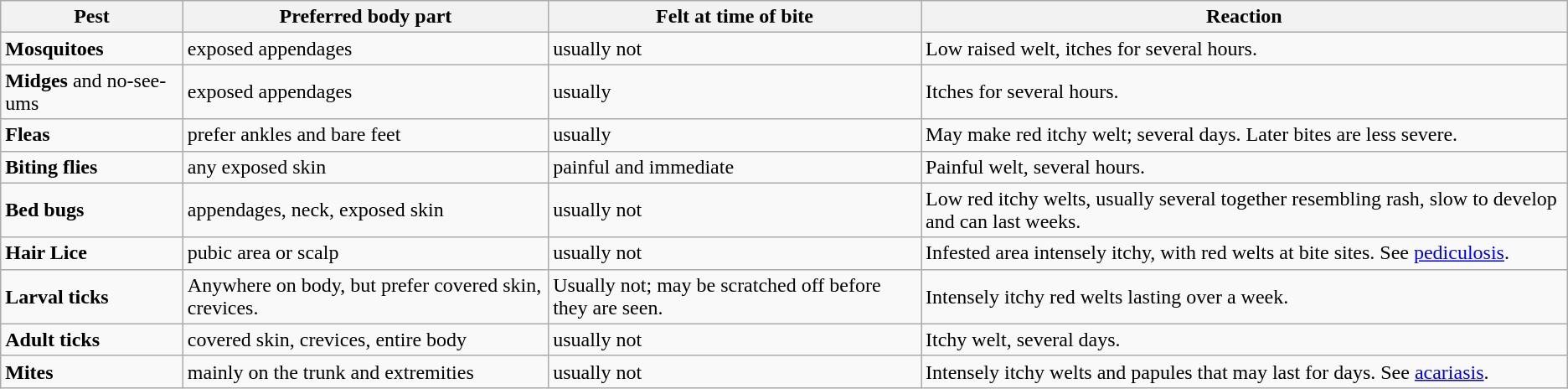<table class="wikitable" border="1">
<tr>
<th>Pest</th>
<th>Preferred body part</th>
<th>Felt at time of bite</th>
<th>Reaction</th>
</tr>
<tr>
<td><strong>Mosquitoes</strong></td>
<td>exposed appendages</td>
<td>usually not</td>
<td>Low raised welt, itches for several hours.</td>
</tr>
<tr>
<td><strong>Midges</strong> and no-see-ums</td>
<td>exposed appendages</td>
<td>usually</td>
<td>Itches for several hours.</td>
</tr>
<tr>
<td><strong>Fleas</strong></td>
<td>prefer ankles and bare feet</td>
<td>usually</td>
<td>May make red itchy welt; several days.  Later bites are less severe.</td>
</tr>
<tr>
<td><strong>Biting flies</strong></td>
<td>any exposed skin</td>
<td>painful and immediate</td>
<td>Painful welt, several hours.</td>
</tr>
<tr>
<td><strong>Bed bugs</strong></td>
<td>appendages, neck, exposed skin</td>
<td>usually not</td>
<td>Low red itchy welts, usually several together resembling rash, slow to develop and can last weeks.</td>
</tr>
<tr>
<td><strong>Hair Lice</strong></td>
<td>pubic area or scalp</td>
<td>usually not</td>
<td>Infested area intensely itchy, with red welts at bite sites. See <a href='#'>pediculosis</a>.</td>
</tr>
<tr>
<td><strong>Larval ticks</strong></td>
<td>Anywhere on body, but prefer covered skin, crevices.</td>
<td>Usually not; may be scratched off before they are seen.</td>
<td>Intensely itchy red welts lasting over a week.</td>
</tr>
<tr>
<td><strong>Adult ticks</strong></td>
<td>covered skin, crevices, entire body</td>
<td>usually not</td>
<td>Itchy welt, several days.</td>
</tr>
<tr>
<td><strong>Mites</strong></td>
<td>mainly on the trunk and extremities</td>
<td>usually not</td>
<td>Intensely itchy welts and papules that may last for days. See <a href='#'>acariasis</a>.</td>
</tr>
</table>
